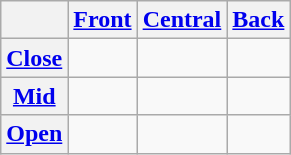<table class="wikitable" style="text-align: center;">
<tr>
<th></th>
<th><a href='#'>Front</a></th>
<th><a href='#'>Central</a></th>
<th><a href='#'>Back</a></th>
</tr>
<tr>
<th><a href='#'>Close</a></th>
<td>  </td>
<td></td>
<td>  </td>
</tr>
<tr>
<th><a href='#'>Mid</a></th>
<td>  </td>
<td></td>
<td>  </td>
</tr>
<tr>
<th><a href='#'>Open</a></th>
<td></td>
<td>  </td>
<td></td>
</tr>
</table>
